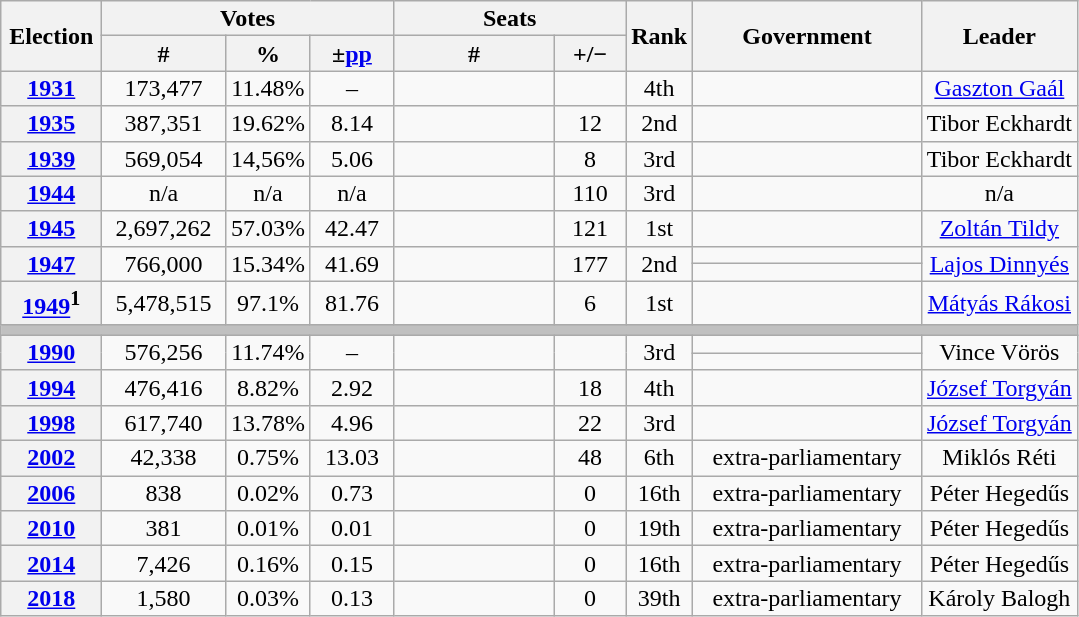<table class="wikitable" style="text-align:center; line-height:16px;">
<tr>
<th rowspan="2" style="width:60px;">Election</th>
<th colspan="3">Votes</th>
<th colspan="2">Seats</th>
<th rowspan="2" style="width:30px;">Rank</th>
<th rowspan="2" style="width:145px;">Government</th>
<th rowspan="2">Leader</th>
</tr>
<tr>
<th style="width:75px;">#</th>
<th style="width:45px;">%</th>
<th style="width:48px;">±<a href='#'>pp</a></th>
<th style="width:100px;">#</th>
<th style="width:40px;">+/−</th>
</tr>
<tr>
<th><a href='#'>1931</a></th>
<td>173,477</td>
<td style="text-align:center;">11.48%</td>
<td>–</td>
<td></td>
<td></td>
<td>4th</td>
<td></td>
<td><a href='#'>Gaszton Gaál</a></td>
</tr>
<tr>
<th><a href='#'>1935</a></th>
<td>387,351</td>
<td style="text-align:center;">19.62%</td>
<td> 8.14</td>
<td></td>
<td> 12</td>
<td>2nd</td>
<td></td>
<td>Tibor Eckhardt</td>
</tr>
<tr>
<th><a href='#'>1939</a></th>
<td>569,054</td>
<td style="text-align:center;">14,56%</td>
<td> 5.06</td>
<td></td>
<td> 8</td>
<td>3rd</td>
<td></td>
<td>Tibor Eckhardt</td>
</tr>
<tr>
<th><a href='#'>1944</a></th>
<td>n/a</td>
<td>n/a</td>
<td>n/a</td>
<td></td>
<td> 110</td>
<td>3rd</td>
<td></td>
<td>n/a</td>
</tr>
<tr>
<th><a href='#'>1945</a></th>
<td>2,697,262</td>
<td style="text-align:center;">57.03%</td>
<td>42.47</td>
<td></td>
<td> 121</td>
<td>1st</td>
<td></td>
<td><a href='#'>Zoltán Tildy</a></td>
</tr>
<tr>
<th rowspan="2"><a href='#'>1947</a></th>
<td rowspan="2">766,000</td>
<td rowspan="2"  style="text-align:center;">15.34%</td>
<td rowspan="2">41.69</td>
<td rowspan="2"></td>
<td rowspan="2"> 177</td>
<td rowspan="2">2nd</td>
<td></td>
<td rowspan="2"><a href='#'>Lajos Dinnyés</a></td>
</tr>
<tr>
<td></td>
</tr>
<tr>
<th><a href='#'>1949</a><sup>1</sup></th>
<td style="text-align:center;">5,478,515</td>
<td style="text-align:center;">97.1%</td>
<td>81.76</td>
<td></td>
<td> 6</td>
<td>1st</td>
<td></td>
<td><a href='#'>Mátyás Rákosi</a></td>
</tr>
<tr>
<td colspan="9" style="background: #C0C0C0"></td>
</tr>
<tr>
<th rowspan="2"><a href='#'>1990</a></th>
<td rowspan="2" style="text-align:center;">576,256</td>
<td rowspan="2" style="text-align:center;">11.74%</td>
<td rowspan="2">–</td>
<td rowspan="2"></td>
<td rowspan="2"></td>
<td rowspan="2">3rd</td>
<td></td>
<td rowspan="2">Vince Vörös</td>
</tr>
<tr>
<td></td>
</tr>
<tr>
<th><a href='#'>1994</a></th>
<td style="text-align:center;">476,416</td>
<td style="text-align:center;">8.82%</td>
<td>2.92</td>
<td></td>
<td> 18</td>
<td>4th</td>
<td></td>
<td><a href='#'>József Torgyán</a></td>
</tr>
<tr>
<th><a href='#'>1998</a></th>
<td style="text-align:center;">617,740</td>
<td style="text-align:center;">13.78%</td>
<td>4.96</td>
<td></td>
<td> 22</td>
<td>3rd</td>
<td></td>
<td><a href='#'>József Torgyán</a></td>
</tr>
<tr>
<th><a href='#'>2002</a></th>
<td style="text-align:center;">42,338</td>
<td style="text-align:center;">0.75%</td>
<td>13.03</td>
<td></td>
<td> 48</td>
<td>6th</td>
<td>extra-parliamentary</td>
<td>Miklós Réti</td>
</tr>
<tr>
<th><a href='#'>2006</a></th>
<td style="text-align:center;">838</td>
<td style="text-align:center;">0.02%</td>
<td>0.73</td>
<td></td>
<td> 0</td>
<td>16th</td>
<td>extra-parliamentary</td>
<td>Péter Hegedűs</td>
</tr>
<tr>
<th><a href='#'>2010</a></th>
<td style="text-align:center;">381</td>
<td style="text-align:center;">0.01%</td>
<td>0.01</td>
<td></td>
<td> 0</td>
<td>19th</td>
<td>extra-parliamentary</td>
<td>Péter Hegedűs</td>
</tr>
<tr>
<th><a href='#'>2014</a></th>
<td style="text-align:center;">7,426</td>
<td style="text-align:center;">0.16%</td>
<td>0.15</td>
<td></td>
<td> 0</td>
<td>16th</td>
<td>extra-parliamentary</td>
<td>Péter Hegedűs</td>
</tr>
<tr>
<th><a href='#'>2018</a></th>
<td style="text-align:center;">1,580</td>
<td style="text-align:center;">0.03%</td>
<td>0.13</td>
<td></td>
<td> 0</td>
<td>39th</td>
<td>extra-parliamentary</td>
<td>Károly Balogh</td>
</tr>
</table>
